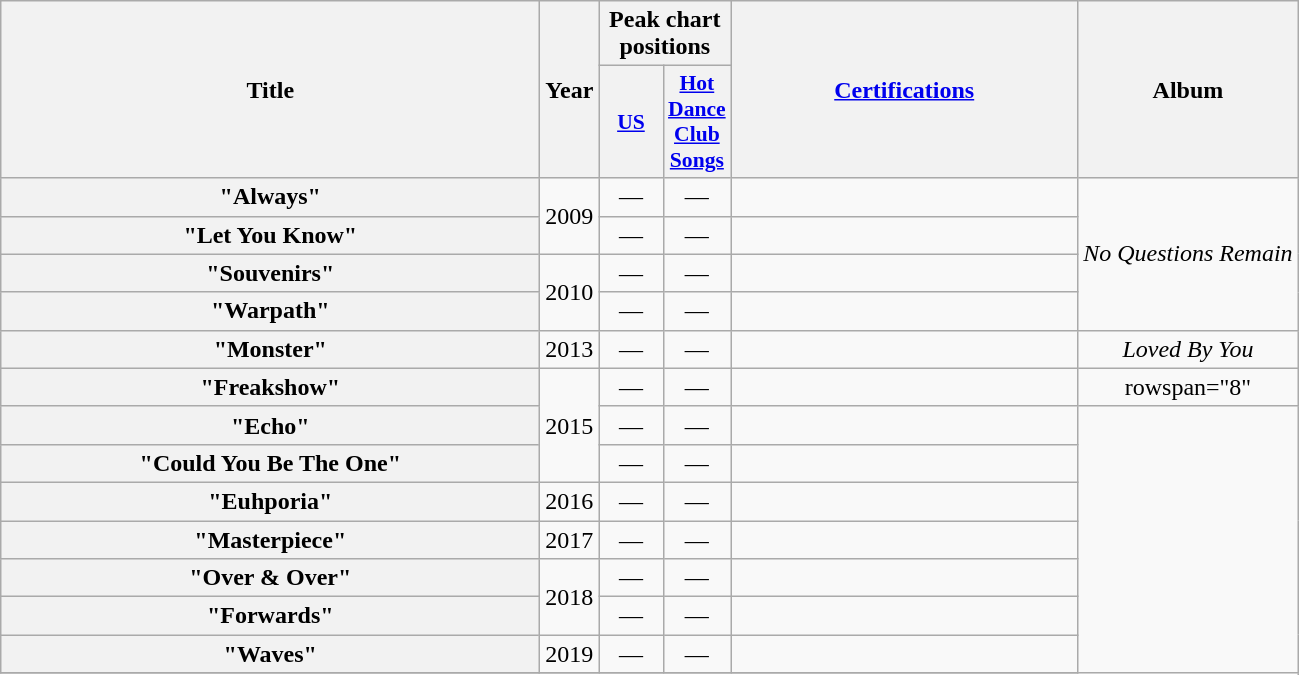<table class="wikitable mw-collapsible plainrowheaders" style="text-align:center;">
<tr>
<th scope="col" rowspan="2" style="width:22em;">Title</th>
<th scope="col" rowspan="2">Year</th>
<th scope="col" colspan="2">Peak chart positions</th>
<th scope="col" rowspan="2" style="width:14em;"><a href='#'>Certifications</a></th>
<th scope="col" rowspan="2">Album</th>
</tr>
<tr>
<th scope="col" style="width:2.5em; font-size:90%;"><a href='#'>US</a></th>
<th scope="col" style="width:2.5em; font-size:90%;"><a href='#'>Hot Dance Club Songs</a></th>
</tr>
<tr>
<th scope="row">"Always"</th>
<td rowspan="2">2009</td>
<td>—</td>
<td>—</td>
<td></td>
<td rowspan="4"><em>No Questions Remain</em></td>
</tr>
<tr>
<th scope="row">"Let You Know"</th>
<td>—</td>
<td>—</td>
</tr>
<tr>
<th scope="row">"Souvenirs"</th>
<td rowspan="2">2010</td>
<td>—</td>
<td>—</td>
<td></td>
</tr>
<tr>
<th scope="row">"Warpath"</th>
<td>—</td>
<td>—</td>
<td></td>
</tr>
<tr>
<th scope="row">"Monster"</th>
<td rowspan="1">2013</td>
<td>—</td>
<td>—</td>
<td></td>
<td rowspan="1"><em>Loved By You</em></td>
</tr>
<tr>
<th scope="row">"Freakshow"</th>
<td rowspan="3">2015</td>
<td>—</td>
<td>—</td>
<td></td>
<td>rowspan="8" </td>
</tr>
<tr>
<th scope="row">"Echo"</th>
<td>—</td>
<td>—</td>
<td></td>
</tr>
<tr>
<th scope="row">"Could You Be The One"</th>
<td>—</td>
<td>—</td>
<td></td>
</tr>
<tr>
<th scope="row">"Euhporia"</th>
<td rowspan="1">2016</td>
<td>—</td>
<td>—</td>
<td></td>
</tr>
<tr>
<th scope="row">"Masterpiece"</th>
<td rowspan="1">2017</td>
<td>—</td>
<td>—</td>
<td></td>
</tr>
<tr>
<th scope="row">"Over & Over"</th>
<td rowspan="2">2018</td>
<td>—</td>
<td>—</td>
<td></td>
</tr>
<tr>
<th scope="row">"Forwards"</th>
<td>—</td>
<td>—</td>
<td></td>
</tr>
<tr>
<th scope="row">"Waves"</th>
<td rowspan="1">2019</td>
<td>—</td>
<td>—</td>
<td></td>
</tr>
<tr>
</tr>
</table>
